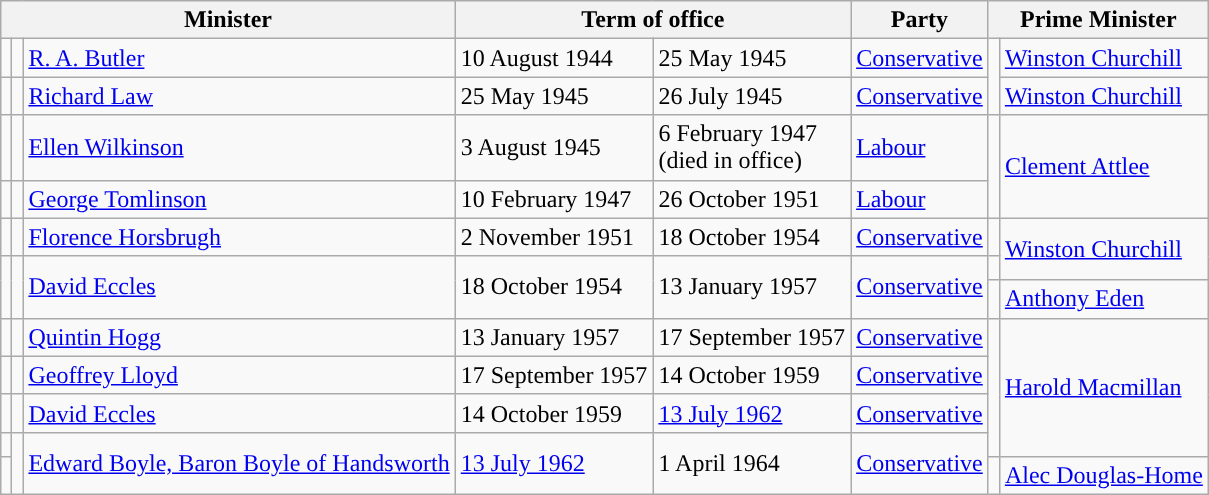<table class="wikitable">
<tr>
<th colspan=3>Minister</th>
<th colspan=2>Term of office</th>
<th>Party</th>
<th colspan=2>Prime Minister</th>
</tr>
<tr style="height:1em">
<td style="background-color:"></td>
<td></td>
<td><a href='#'>R. A. Butler</a></td>
<td>10 August 1944</td>
<td>25 May 1945</td>
<td><a href='#'>Conservative</a></td>
<td rowspan=2 style="background-color:"></td>
<td><a href='#'>Winston Churchill</a><br></td>
</tr>
<tr style="height:1em">
<td style="background-color:"></td>
<td></td>
<td><a href='#'>Richard Law</a></td>
<td>25 May 1945</td>
<td>26 July 1945</td>
<td><a href='#'>Conservative</a></td>
<td><a href='#'>Winston Churchill</a><br></td>
</tr>
<tr style="height:1em">
<td style="background-color:"></td>
<td></td>
<td><a href='#'>Ellen Wilkinson</a></td>
<td>3 August 1945</td>
<td>6 February 1947<br>(died in office)</td>
<td><a href='#'>Labour</a></td>
<td rowspan=2 style="background-color:"></td>
<td rowspan=2><a href='#'>Clement Attlee</a></td>
</tr>
<tr style="height:1em">
<td style="background-color:"></td>
<td></td>
<td><a href='#'>George Tomlinson</a></td>
<td>10 February 1947</td>
<td>26 October 1951</td>
<td><a href='#'>Labour</a></td>
</tr>
<tr style="height:1em">
<td style="background-color:"></td>
<td></td>
<td><a href='#'>Florence Horsbrugh</a></td>
<td>2 November 1951</td>
<td>18 October 1954</td>
<td><a href='#'>Conservative</a></td>
<td style="background-color:"></td>
<td rowspan=2><a href='#'>Winston Churchill</a></td>
</tr>
<tr style="height:1em">
<td rowspan=2 style="background-color:"></td>
<td rowspan=2></td>
<td rowspan=2><a href='#'>David Eccles</a></td>
<td rowspan=2>18 October 1954</td>
<td rowspan=2>13 January 1957</td>
<td rowspan=2><a href='#'>Conservative</a></td>
<td style="background-color:"></td>
</tr>
<tr style="height:1em">
<td style="background-color:"></td>
<td><a href='#'>Anthony Eden</a></td>
</tr>
<tr style="height:1em">
<td style="background-color:"></td>
<td></td>
<td><a href='#'>Quintin Hogg</a></td>
<td>13 January 1957</td>
<td>17 September 1957</td>
<td><a href='#'>Conservative</a></td>
<td rowspan=4 style="background-color:"></td>
<td rowspan=4><a href='#'>Harold Macmillan</a></td>
</tr>
<tr style="height:1em">
<td style="background-color:"></td>
<td></td>
<td><a href='#'>Geoffrey Lloyd</a></td>
<td>17 September 1957</td>
<td>14 October 1959</td>
<td><a href='#'>Conservative</a></td>
</tr>
<tr style="height:1em">
<td style="background-color:"></td>
<td></td>
<td><a href='#'>David Eccles</a></td>
<td>14 October 1959</td>
<td><a href='#'>13 July 1962</a></td>
<td><a href='#'>Conservative</a></td>
</tr>
<tr style="height:1em">
<td style="background-color:"></td>
<td rowspan=2></td>
<td rowspan=2><a href='#'>Edward Boyle, Baron Boyle of Handsworth</a></td>
<td rowspan=2><a href='#'>13 July 1962</a></td>
<td rowspan=2>1 April 1964</td>
<td rowspan=2><a href='#'>Conservative</a></td>
</tr>
<tr style="height:1em">
<td style="background-color:"></td>
<td style="background-color:"></td>
<td><a href='#'>Alec Douglas-Home</a></td>
</tr>
</table>
